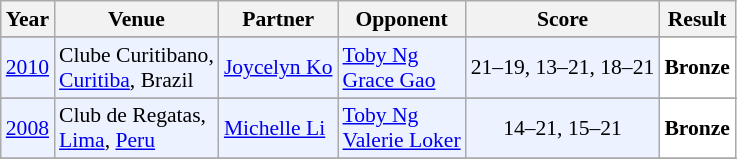<table class="sortable wikitable" style="font-size: 90%;">
<tr>
<th>Year</th>
<th>Venue</th>
<th>Partner</th>
<th>Opponent</th>
<th>Score</th>
<th>Result</th>
</tr>
<tr>
</tr>
<tr style="background:#ECF2FF">
<td align="center"><a href='#'>2010</a></td>
<td align="left">Clube Curitibano,<br> <a href='#'>Curitiba</a>, Brazil</td>
<td align="left"> <a href='#'>Joycelyn Ko</a></td>
<td align="left"> <a href='#'>Toby Ng</a><br> <a href='#'>Grace Gao</a></td>
<td align="center">21–19, 13–21, 18–21</td>
<td style="text-align:left; background:white"> <strong>Bronze</strong></td>
</tr>
<tr>
</tr>
<tr style="background:#ECF2FF">
<td align="center"><a href='#'>2008</a></td>
<td align="left">Club de Regatas,<br> <a href='#'>Lima</a>, <a href='#'>Peru</a></td>
<td align="left"> <a href='#'>Michelle Li</a></td>
<td align="left"> <a href='#'>Toby Ng</a><br> <a href='#'>Valerie Loker</a></td>
<td align="center">14–21, 15–21</td>
<td style="text-align:left; background:white"> <strong>Bronze</strong></td>
</tr>
<tr>
</tr>
</table>
